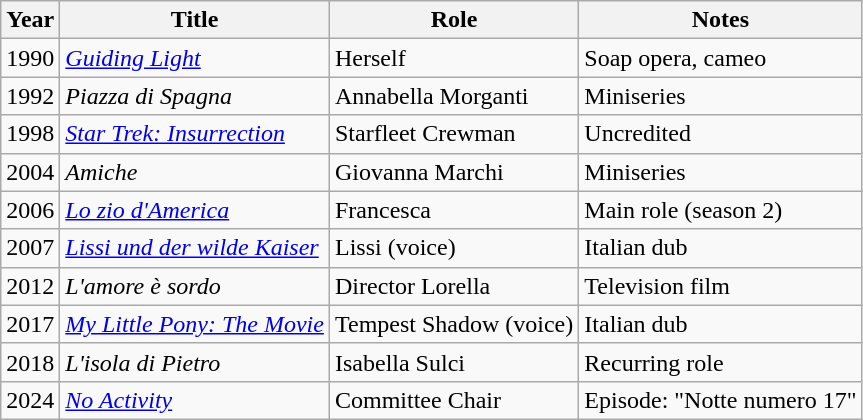<table class="wikitable">
<tr>
<th>Year</th>
<th>Title</th>
<th>Role</th>
<th>Notes</th>
</tr>
<tr>
<td>1990</td>
<td><em><a href='#'>Guiding Light</a></em></td>
<td>Herself</td>
<td>Soap opera, cameo</td>
</tr>
<tr>
<td>1992</td>
<td><em>Piazza di Spagna</em></td>
<td>Annabella Morganti</td>
<td>Miniseries</td>
</tr>
<tr>
<td>1998</td>
<td><em><a href='#'>Star Trek: Insurrection</a></em></td>
<td>Starfleet Crewman</td>
<td>Uncredited</td>
</tr>
<tr>
<td>2004</td>
<td><em>Amiche</em></td>
<td>Giovanna Marchi</td>
<td>Miniseries</td>
</tr>
<tr>
<td>2006</td>
<td><em><a href='#'>Lo zio d'America</a></em></td>
<td>Francesca</td>
<td>Main role (season 2)</td>
</tr>
<tr>
<td>2007</td>
<td><em><a href='#'>Lissi und der wilde Kaiser</a></em></td>
<td>Lissi (voice)</td>
<td>Italian dub</td>
</tr>
<tr>
<td>2012</td>
<td><em>L'amore è sordo</em></td>
<td>Director Lorella</td>
<td>Television film</td>
</tr>
<tr>
<td>2017</td>
<td><em><a href='#'>My Little Pony: The Movie</a></em></td>
<td>Tempest Shadow (voice)</td>
<td>Italian dub</td>
</tr>
<tr>
<td>2018</td>
<td><em>L'isola di Pietro</em></td>
<td>Isabella Sulci</td>
<td>Recurring role</td>
</tr>
<tr>
<td>2024</td>
<td><em><a href='#'>No Activity</a></em></td>
<td>Committee Chair</td>
<td>Episode: "Notte numero 17"</td>
</tr>
</table>
